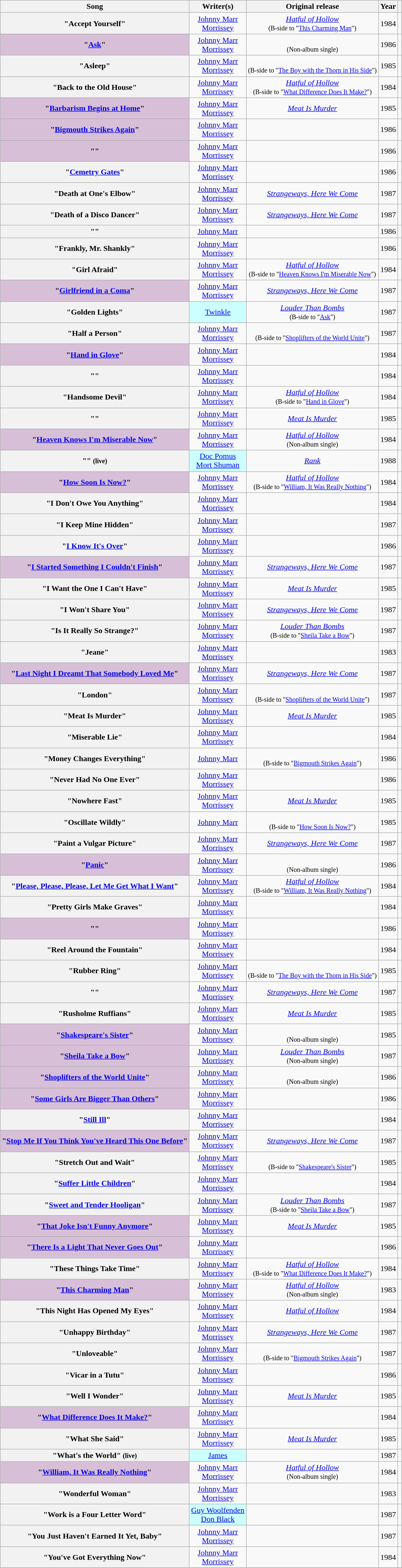<table class="wikitable sortable plainrowheaders" style="text-align:center">
<tr>
<th scope="col">Song</th>
<th scope="col" class="unsortable">Writer(s)</th>
<th scope="col">Original release</th>
<th scope="col">Year</th>
<th scope="col" class="unsortable"></th>
</tr>
<tr>
<th scope="row"> "Accept Yourself" </th>
<td><a href='#'>Johnny Marr</a><br><a href='#'>Morrissey</a></td>
<td><em><a href='#'>Hatful of Hollow</a></em><br><small>(B-side to "<a href='#'>This Charming Man</a>")</small></td>
<td>1984</td>
<td></td>
</tr>
<tr>
<th scope="row" style="background-color:#D8BFD8">"<a href='#'>Ask</a>" </th>
<td><a href='#'>Johnny Marr</a><br><a href='#'>Morrissey</a></td>
<td><em></em><br><small>(Non-album single)</small></td>
<td>1986</td>
<td></td>
</tr>
<tr>
<th scope="row">"Asleep" </th>
<td><a href='#'>Johnny Marr</a><br><a href='#'>Morrissey</a></td>
<td><em></em><br><small>(B-side to "<a href='#'>The Boy with the Thorn in His Side</a>")</small></td>
<td>1985</td>
<td></td>
</tr>
<tr>
<th scope="row"> "Back to the Old House" </th>
<td><a href='#'>Johnny Marr</a><br><a href='#'>Morrissey</a></td>
<td><em><a href='#'>Hatful of Hollow</a></em><br><small>(B-side to "<a href='#'>What Difference Does It Make?</a>")</small></td>
<td>1984</td>
<td></td>
</tr>
<tr>
<th scope="row" style="background-color:#D8BFD8">"<a href='#'>Barbarism Begins at Home</a>" </th>
<td><a href='#'>Johnny Marr</a><br><a href='#'>Morrissey</a></td>
<td><em><a href='#'>Meat Is Murder</a></em></td>
<td>1985</td>
<td></td>
</tr>
<tr>
<th scope="row" style="background-color:#D8BFD8">"<a href='#'>Bigmouth Strikes Again</a>" </th>
<td><a href='#'>Johnny Marr</a><br><a href='#'>Morrissey</a></td>
<td><em></em></td>
<td>1986</td>
<td></td>
</tr>
<tr>
<th scope="row" style="background-color:#D8BFD8">"" </th>
<td><a href='#'>Johnny Marr</a><br><a href='#'>Morrissey</a></td>
<td><em></em></td>
<td>1986</td>
<td></td>
</tr>
<tr>
<th scope="row"> "<a href='#'>Cemetry Gates</a>"</th>
<td><a href='#'>Johnny Marr</a><br><a href='#'>Morrissey</a></td>
<td><em></em></td>
<td>1986</td>
<td></td>
</tr>
<tr>
<th scope="row"> "Death at One's Elbow"</th>
<td><a href='#'>Johnny Marr</a><br><a href='#'>Morrissey</a></td>
<td><em><a href='#'>Strangeways, Here We Come</a></em></td>
<td>1987</td>
<td></td>
</tr>
<tr>
<th scope="row">"Death of a Disco Dancer"</th>
<td><a href='#'>Johnny Marr</a><br><a href='#'>Morrissey</a></td>
<td><em><a href='#'>Strangeways, Here We Come</a></em></td>
<td>1987</td>
<td></td>
</tr>
<tr>
<th scope="row">"" </th>
<td><a href='#'>Johnny Marr</a></td>
<td></td>
<td>1986</td>
<td></td>
</tr>
<tr>
<th scope="row"> "Frankly, Mr. Shankly"</th>
<td><a href='#'>Johnny Marr</a><br><a href='#'>Morrissey</a></td>
<td><em></em></td>
<td>1986</td>
<td></td>
</tr>
<tr>
<th scope="row"> "Girl Afraid" </th>
<td><a href='#'>Johnny Marr</a><br><a href='#'>Morrissey</a></td>
<td><em><a href='#'>Hatful of Hollow</a></em><br><small>(B-side to "<a href='#'>Heaven Knows I'm Miserable Now</a>")</small></td>
<td>1984</td>
<td></td>
</tr>
<tr>
<th scope="row" style="background-color:#D8BFD8">"<a href='#'>Girlfriend in a Coma</a>" </th>
<td><a href='#'>Johnny Marr</a><br><a href='#'>Morrissey</a></td>
<td><em><a href='#'>Strangeways, Here We Come</a></em></td>
<td>1987</td>
<td></td>
</tr>
<tr>
<th scope="row">"Golden Lights" </th>
<td style="background-color:#CCFFFF"><a href='#'>Twinkle</a> </td>
<td><em><a href='#'>Louder Than Bombs</a></em><br><small>(B-side to "<a href='#'>Ask</a>")</small></td>
<td>1987</td>
<td></td>
</tr>
<tr>
<th scope="row"> "Half a Person" </th>
<td><a href='#'>Johnny Marr</a><br><a href='#'>Morrissey</a></td>
<td><em></em><br><small>(B-side to "<a href='#'>Shoplifters of the World Unite</a>")</small></td>
<td>1987</td>
<td></td>
</tr>
<tr>
<th scope="row" style="background-color:#D8BFD8">"<a href='#'>Hand in Glove</a>" </th>
<td><a href='#'>Johnny Marr</a><br><a href='#'>Morrissey</a></td>
<td><em></em></td>
<td>1984</td>
<td></td>
</tr>
<tr>
<th scope="row">""</th>
<td><a href='#'>Johnny Marr</a><br><a href='#'>Morrissey</a></td>
<td><em></em></td>
<td>1984</td>
<td></td>
</tr>
<tr>
<th scope="row">"Handsome Devil" </th>
<td><a href='#'>Johnny Marr</a><br><a href='#'>Morrissey</a></td>
<td><em><a href='#'>Hatful of Hollow</a></em><br><small>(B-side to "<a href='#'>Hand in Glove</a>")</small></td>
<td>1984</td>
<td></td>
</tr>
<tr>
<th scope="row">""</th>
<td><a href='#'>Johnny Marr</a><br><a href='#'>Morrissey</a></td>
<td><em><a href='#'>Meat Is Murder</a></em></td>
<td>1985</td>
<td></td>
</tr>
<tr>
<th scope="row" style="background-color:#D8BFD8">"<a href='#'>Heaven Knows I'm Miserable Now</a>" </th>
<td><a href='#'>Johnny Marr</a><br><a href='#'>Morrissey</a></td>
<td><em><a href='#'>Hatful of Hollow</a></em><br><small>(Non-album single)</small></td>
<td>1984</td>
<td></td>
</tr>
<tr>
<th scope="row">"" <small>(live)</small></th>
<td style="background-color:#CCFFFF"><a href='#'>Doc Pomus</a><br><a href='#'>Mort Shuman</a> </td>
<td><em><a href='#'>Rank</a></em></td>
<td>1988</td>
<td></td>
</tr>
<tr>
<th scope="row" style="background-color:#D8BFD8">"<a href='#'>How Soon Is Now?</a>"  </th>
<td><a href='#'>Johnny Marr</a><br><a href='#'>Morrissey</a></td>
<td><em><a href='#'>Hatful of Hollow</a></em><br><small>(B-side to "<a href='#'>William, It Was Really Nothing</a>")</small></td>
<td>1984</td>
<td></td>
</tr>
<tr>
<th scope="row"> "I Don't Owe You Anything"</th>
<td><a href='#'>Johnny Marr</a><br><a href='#'>Morrissey</a></td>
<td><em></em></td>
<td>1984</td>
<td></td>
</tr>
<tr>
<th scope="row">"I Keep Mine Hidden" </th>
<td><a href='#'>Johnny Marr</a><br><a href='#'>Morrissey</a></td>
<td></td>
<td>1987</td>
<td></td>
</tr>
<tr>
<th scope="row">"<a href='#'>I Know It's Over</a>"</th>
<td><a href='#'>Johnny Marr</a><br><a href='#'>Morrissey</a></td>
<td><em></em></td>
<td>1986</td>
<td></td>
</tr>
<tr>
<th scope="row" style="background-color:#D8BFD8">"<a href='#'>I Started Something I Couldn't Finish</a>" </th>
<td><a href='#'>Johnny Marr</a><br><a href='#'>Morrissey</a></td>
<td><em><a href='#'>Strangeways, Here We Come</a></em></td>
<td>1987</td>
<td></td>
</tr>
<tr>
<th scope="row">"I Want the One I Can't Have"</th>
<td><a href='#'>Johnny Marr</a><br><a href='#'>Morrissey</a></td>
<td><em><a href='#'>Meat Is Murder</a></em></td>
<td>1985</td>
<td></td>
</tr>
<tr>
<th scope="row">"I Won't Share You"</th>
<td><a href='#'>Johnny Marr</a><br><a href='#'>Morrissey</a></td>
<td><em><a href='#'>Strangeways, Here We Come</a></em></td>
<td>1987</td>
<td></td>
</tr>
<tr>
<th scope="row">"Is It Really So Strange?" </th>
<td><a href='#'>Johnny Marr</a><br><a href='#'>Morrissey</a></td>
<td><em><a href='#'>Louder Than Bombs</a></em><br><small>(B-side to "<a href='#'>Sheila Take a Bow</a>")</small></td>
<td>1987</td>
<td></td>
</tr>
<tr>
<th scope="row"> "Jeane" </th>
<td><a href='#'>Johnny Marr</a><br><a href='#'>Morrissey</a></td>
<td></td>
<td>1983</td>
<td></td>
</tr>
<tr>
<th scope="row" style="background-color:#D8BFD8"> "<a href='#'>Last Night I Dreamt That Somebody Loved Me</a>" </th>
<td><a href='#'>Johnny Marr</a><br><a href='#'>Morrissey</a></td>
<td><em><a href='#'>Strangeways, Here We Come</a></em></td>
<td>1987</td>
<td></td>
</tr>
<tr>
<th scope="row">"London" </th>
<td><a href='#'>Johnny Marr</a><br><a href='#'>Morrissey</a></td>
<td><em></em><br><small>(B-side to "<a href='#'>Shoplifters of the World Unite</a>")</small></td>
<td>1987</td>
<td></td>
</tr>
<tr>
<th scope="row"> "Meat Is Murder"</th>
<td><a href='#'>Johnny Marr</a><br><a href='#'>Morrissey</a></td>
<td><em><a href='#'>Meat Is Murder</a></em></td>
<td>1985</td>
<td></td>
</tr>
<tr>
<th scope="row">"Miserable Lie"</th>
<td><a href='#'>Johnny Marr</a><br><a href='#'>Morrissey</a></td>
<td><em></em></td>
<td>1984</td>
<td></td>
</tr>
<tr>
<th scope="row">"Money Changes Everything" </th>
<td><a href='#'>Johnny Marr</a></td>
<td><em></em><br><small>(B-side to "<a href='#'>Bigmouth Strikes Again</a>")</small></td>
<td>1986</td>
<td></td>
</tr>
<tr>
<th scope="row"> "Never Had No One Ever"</th>
<td><a href='#'>Johnny Marr</a><br><a href='#'>Morrissey</a></td>
<td><em></em></td>
<td>1986</td>
<td></td>
</tr>
<tr>
<th scope="row">"Nowhere Fast"</th>
<td><a href='#'>Johnny Marr</a><br><a href='#'>Morrissey</a></td>
<td><em><a href='#'>Meat Is Murder</a></em></td>
<td>1985</td>
<td></td>
</tr>
<tr>
<th scope="row"> "Oscillate Wildly" </th>
<td><a href='#'>Johnny Marr</a></td>
<td><em></em><br><small>(B-side to "<a href='#'>How Soon Is Now?</a>")</small></td>
<td>1985</td>
<td></td>
</tr>
<tr>
<th scope="row"> "Paint a Vulgar Picture"</th>
<td><a href='#'>Johnny Marr</a><br><a href='#'>Morrissey</a></td>
<td><em><a href='#'>Strangeways, Here We Come</a></em></td>
<td>1987</td>
<td></td>
</tr>
<tr>
<th scope="row" style="background-color:#D8BFD8">"<a href='#'>Panic</a>" </th>
<td><a href='#'>Johnny Marr</a><br><a href='#'>Morrissey</a></td>
<td><em></em><br><small>(Non-album single)</small></td>
<td>1986</td>
<td></td>
</tr>
<tr>
<th scope="row">"<a href='#'>Please, Please, Please, Let Me Get What I Want</a>" </th>
<td><a href='#'>Johnny Marr</a><br><a href='#'>Morrissey</a></td>
<td><em><a href='#'>Hatful of Hollow</a></em><br><small>(B-side to "<a href='#'>William, It Was Really Nothing</a>")</small></td>
<td>1984</td>
<td></td>
</tr>
<tr>
<th scope="row">"Pretty Girls Make Graves"</th>
<td><a href='#'>Johnny Marr</a><br><a href='#'>Morrissey</a></td>
<td><em></em></td>
<td>1984</td>
<td></td>
</tr>
<tr>
<th scope="row" style="background-color:#D8BFD8"> "" </th>
<td><a href='#'>Johnny Marr</a><br><a href='#'>Morrissey</a></td>
<td><em></em></td>
<td>1986</td>
<td></td>
</tr>
<tr>
<th scope="row"> "Reel Around the Fountain"</th>
<td><a href='#'>Johnny Marr</a><br><a href='#'>Morrissey</a></td>
<td><em></em></td>
<td>1984</td>
<td></td>
</tr>
<tr>
<th scope="row">"Rubber Ring" </th>
<td><a href='#'>Johnny Marr</a><br><a href='#'>Morrissey</a></td>
<td><em></em><br><small>(B-side to "<a href='#'>The Boy with the Thorn in His Side</a>")</small></td>
<td>1985</td>
<td></td>
</tr>
<tr>
<th scope="row">""</th>
<td><a href='#'>Johnny Marr</a><br><a href='#'>Morrissey</a></td>
<td><em><a href='#'>Strangeways, Here We Come</a></em></td>
<td>1987</td>
<td></td>
</tr>
<tr>
<th scope="row">"Rusholme Ruffians"</th>
<td><a href='#'>Johnny Marr</a><br><a href='#'>Morrissey</a></td>
<td><em><a href='#'>Meat Is Murder</a></em></td>
<td>1985</td>
<td></td>
</tr>
<tr>
<th scope="row" style="background-color:#D8BFD8"> "<a href='#'>Shakespeare's Sister</a>" </th>
<td><a href='#'>Johnny Marr</a><br><a href='#'>Morrissey</a></td>
<td><em></em><br><small>(Non-album single)</small></td>
<td>1985</td>
<td></td>
</tr>
<tr>
<th scope="row" style="background-color:#D8BFD8">"<a href='#'>Sheila Take a Bow</a>" </th>
<td><a href='#'>Johnny Marr</a><br><a href='#'>Morrissey</a></td>
<td><em><a href='#'>Louder Than Bombs</a></em><br><small>(Non-album single)</small></td>
<td>1987</td>
<td></td>
</tr>
<tr>
<th scope="row" style="background-color:#D8BFD8">"<a href='#'>Shoplifters of the World Unite</a>" </th>
<td><a href='#'>Johnny Marr</a><br><a href='#'>Morrissey</a></td>
<td><em></em><br><small>(Non-album single)</small></td>
<td>1986</td>
<td></td>
</tr>
<tr>
<th scope="row" style="background-color:#D8BFD8">"<a href='#'>Some Girls Are Bigger Than Others</a>" </th>
<td><a href='#'>Johnny Marr</a><br><a href='#'>Morrissey</a></td>
<td><em></em></td>
<td>1986</td>
<td></td>
</tr>
<tr>
<th scope="row">"<a href='#'>Still Ill</a>"</th>
<td><a href='#'>Johnny Marr</a><br><a href='#'>Morrissey</a></td>
<td><em></em></td>
<td>1984</td>
<td></td>
</tr>
<tr>
<th scope="row" style="background-color:#D8BFD8">"<a href='#'>Stop Me If You Think You've Heard This One Before</a>" </th>
<td><a href='#'>Johnny Marr</a><br><a href='#'>Morrissey</a></td>
<td><em><a href='#'>Strangeways, Here We Come</a></em></td>
<td>1987</td>
<td></td>
</tr>
<tr>
<th scope="row">"Stretch Out and Wait" </th>
<td><a href='#'>Johnny Marr</a><br><a href='#'>Morrissey</a></td>
<td><em></em><br><small>(B-side to "<a href='#'>Shakespeare's Sister</a>")</small></td>
<td>1985</td>
<td></td>
</tr>
<tr>
<th scope="row">"<a href='#'>Suffer Little Children</a>"</th>
<td><a href='#'>Johnny Marr</a><br><a href='#'>Morrissey</a></td>
<td><em></em></td>
<td>1984</td>
<td></td>
</tr>
<tr>
<th scope="row">"<a href='#'>Sweet and Tender Hooligan</a>" </th>
<td><a href='#'>Johnny Marr</a><br><a href='#'>Morrissey</a></td>
<td><em><a href='#'>Louder Than Bombs</a></em><br><small>(B-side to "<a href='#'>Sheila Take a Bow</a>")</small></td>
<td>1987</td>
<td></td>
</tr>
<tr>
<th scope="row" style="background-color:#D8BFD8"> "<a href='#'>That Joke Isn't Funny Anymore</a>" </th>
<td><a href='#'>Johnny Marr</a><br><a href='#'>Morrissey</a></td>
<td><em><a href='#'>Meat Is Murder</a></em></td>
<td>1985</td>
<td></td>
</tr>
<tr>
<th scope="row" style="background-color:#D8BFD8">"<a href='#'>There Is a Light That Never Goes Out</a>" </th>
<td><a href='#'>Johnny Marr</a><br><a href='#'>Morrissey</a></td>
<td><em></em></td>
<td>1986</td>
<td></td>
</tr>
<tr>
<th scope="row">"These Things Take Time" </th>
<td><a href='#'>Johnny Marr</a><br><a href='#'>Morrissey</a></td>
<td><em><a href='#'>Hatful of Hollow</a></em><br><small>(B-side to "<a href='#'>What Difference Does It Make?</a>")</small></td>
<td>1984</td>
<td></td>
</tr>
<tr>
<th scope="row" style="background-color:#D8BFD8">"<a href='#'>This Charming Man</a>" </th>
<td><a href='#'>Johnny Marr</a><br><a href='#'>Morrissey</a></td>
<td><em><a href='#'>Hatful of Hollow</a></em><br><small>(Non-album single)</small></td>
<td>1983</td>
<td></td>
</tr>
<tr>
<th scope="row">"This Night Has Opened My Eyes"</th>
<td><a href='#'>Johnny Marr</a><br><a href='#'>Morrissey</a></td>
<td><em><a href='#'>Hatful of Hollow</a></em></td>
<td>1984</td>
<td></td>
</tr>
<tr>
<th scope="row"> "Unhappy Birthday"</th>
<td><a href='#'>Johnny Marr</a><br><a href='#'>Morrissey</a></td>
<td><em><a href='#'>Strangeways, Here We Come</a></em></td>
<td>1987</td>
<td></td>
</tr>
<tr>
<th scope="row">"Unloveable" </th>
<td><a href='#'>Johnny Marr</a><br><a href='#'>Morrissey</a></td>
<td><em></em><br><small>(B-side to "<a href='#'>Bigmouth Strikes Again</a>")</small></td>
<td>1987</td>
<td></td>
</tr>
<tr>
<th scope="row"> "Vicar in a Tutu"</th>
<td><a href='#'>Johnny Marr</a><br><a href='#'>Morrissey</a></td>
<td><em></em></td>
<td>1986</td>
<td></td>
</tr>
<tr>
<th scope="row"> "Well I Wonder"</th>
<td><a href='#'>Johnny Marr</a><br><a href='#'>Morrissey</a></td>
<td><em><a href='#'>Meat Is Murder</a></em></td>
<td>1985</td>
<td></td>
</tr>
<tr>
<th scope="row" style="background-color:#D8BFD8">"<a href='#'>What Difference Does It Make?</a>" </th>
<td><a href='#'>Johnny Marr</a><br><a href='#'>Morrissey</a></td>
<td><em></em></td>
<td>1984</td>
<td></td>
</tr>
<tr>
<th scope="row">"What She Said"</th>
<td><a href='#'>Johnny Marr</a><br><a href='#'>Morrissey</a></td>
<td><em><a href='#'>Meat Is Murder</a></em></td>
<td>1985</td>
<td></td>
</tr>
<tr>
<th scope="row">"What's the World" <small>(live)</small> </th>
<td style="background-color:#CCFFFF"><a href='#'>James</a> </td>
<td></td>
<td>1987</td>
<td></td>
</tr>
<tr>
<th scope="row" style="background-color:#D8BFD8">"<a href='#'>William, It Was Really Nothing</a>" </th>
<td><a href='#'>Johnny Marr</a><br><a href='#'>Morrissey</a></td>
<td><em><a href='#'>Hatful of Hollow</a></em><br><small>(Non-album single)</small></td>
<td>1984</td>
<td></td>
</tr>
<tr>
<th scope="row">"Wonderful Woman" </th>
<td><a href='#'>Johnny Marr</a><br><a href='#'>Morrissey</a></td>
<td></td>
<td>1983</td>
<td></td>
</tr>
<tr>
<th scope="row">"Work is a Four Letter Word" </th>
<td style="background-color:#CCFFFF"><a href='#'>Guy Woolfenden</a><br><a href='#'>Don Black</a> </td>
<td></td>
<td>1987</td>
<td></td>
</tr>
<tr>
<th scope="row"> "You Just Haven't Earned It Yet, Baby"</th>
<td><a href='#'>Johnny Marr</a><br><a href='#'>Morrissey</a></td>
<td><em></em></td>
<td>1987</td>
<td></td>
</tr>
<tr>
<th scope="row">"You've Got Everything Now"</th>
<td><a href='#'>Johnny Marr</a><br><a href='#'>Morrissey</a></td>
<td><em></em></td>
<td>1984</td>
<td></td>
</tr>
<tr>
</tr>
</table>
